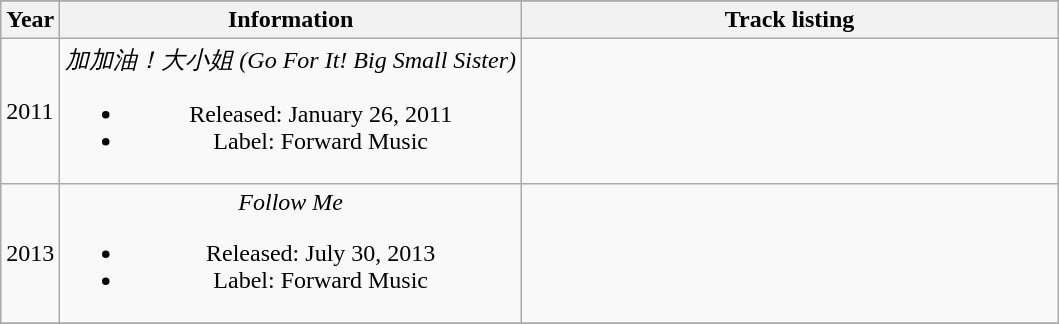<table class="wikitable">
<tr>
</tr>
<tr>
<th>Year</th>
<th>Information</th>
<th width="350">Track listing</th>
</tr>
<tr>
<td>2011</td>
<td align="center"><em>加加油！大小姐 (Go For It! Big Small Sister)</em><br><ul><li>Released: January 26, 2011</li><li>Label: Forward Music</li></ul></td>
<td></td>
</tr>
<tr>
<td>2013</td>
<td align="center"><em>Follow Me</em><br><ul><li>Released: July 30, 2013</li><li>Label: Forward Music</li></ul></td>
<td></td>
</tr>
<tr>
</tr>
</table>
